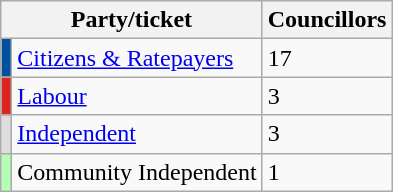<table class="wikitable">
<tr>
<th colspan=2>Party/ticket</th>
<th>Councillors</th>
</tr>
<tr>
<td style="background:#00529F"></td>
<td><a href='#'>Citizens & Ratepayers</a></td>
<td>17</td>
</tr>
<tr>
<td style="background:#DC241f"></td>
<td><a href='#'>Labour</a></td>
<td>3</td>
</tr>
<tr>
<td style="background:#DDDDDD"></td>
<td><a href='#'>Independent</a></td>
<td>3</td>
</tr>
<tr>
<td style="background:#B3FFB3"></td>
<td>Community Independent</td>
<td>1</td>
</tr>
</table>
